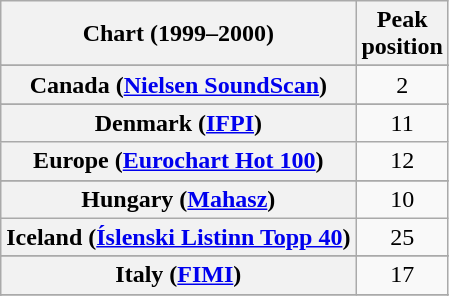<table class="wikitable sortable plainrowheaders" style="text-align:center">
<tr>
<th>Chart (1999–2000)</th>
<th>Peak<br>position</th>
</tr>
<tr>
</tr>
<tr>
</tr>
<tr>
</tr>
<tr>
<th scope="row">Canada (<a href='#'>Nielsen SoundScan</a>)</th>
<td>2</td>
</tr>
<tr>
</tr>
<tr>
</tr>
<tr>
<th scope="row">Denmark (<a href='#'>IFPI</a>)</th>
<td>11</td>
</tr>
<tr>
<th scope="row">Europe (<a href='#'>Eurochart Hot 100</a>)</th>
<td>12</td>
</tr>
<tr>
</tr>
<tr>
</tr>
<tr>
</tr>
<tr>
<th scope="row">Hungary (<a href='#'>Mahasz</a>)</th>
<td>10</td>
</tr>
<tr>
<th scope="row">Iceland (<a href='#'>Íslenski Listinn Topp 40</a>)</th>
<td>25</td>
</tr>
<tr>
</tr>
<tr>
<th scope="row">Italy (<a href='#'>FIMI</a>)</th>
<td>17</td>
</tr>
<tr>
</tr>
<tr>
</tr>
<tr>
</tr>
<tr>
</tr>
<tr>
</tr>
<tr>
</tr>
<tr>
</tr>
<tr>
</tr>
<tr>
</tr>
<tr>
</tr>
<tr>
</tr>
<tr>
</tr>
<tr>
</tr>
</table>
